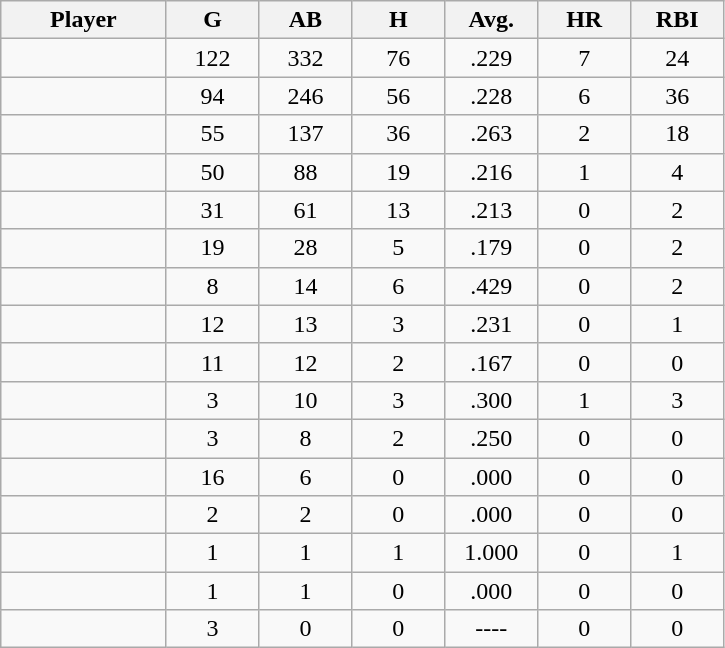<table class="wikitable sortable">
<tr>
<th bgcolor="#DDDDFF" width="16%">Player</th>
<th bgcolor="#DDDDFF" width="9%">G</th>
<th bgcolor="#DDDDFF" width="9%">AB</th>
<th bgcolor="#DDDDFF" width="9%">H</th>
<th bgcolor="#DDDDFF" width="9%">Avg.</th>
<th bgcolor="#DDDDFF" width="9%">HR</th>
<th bgcolor="#DDDDFF" width="9%">RBI</th>
</tr>
<tr align="center">
<td></td>
<td>122</td>
<td>332</td>
<td>76</td>
<td>.229</td>
<td>7</td>
<td>24</td>
</tr>
<tr align="center">
<td></td>
<td>94</td>
<td>246</td>
<td>56</td>
<td>.228</td>
<td>6</td>
<td>36</td>
</tr>
<tr align="center">
<td></td>
<td>55</td>
<td>137</td>
<td>36</td>
<td>.263</td>
<td>2</td>
<td>18</td>
</tr>
<tr align="center">
<td></td>
<td>50</td>
<td>88</td>
<td>19</td>
<td>.216</td>
<td>1</td>
<td>4</td>
</tr>
<tr align="center">
<td></td>
<td>31</td>
<td>61</td>
<td>13</td>
<td>.213</td>
<td>0</td>
<td>2</td>
</tr>
<tr align="center">
<td></td>
<td>19</td>
<td>28</td>
<td>5</td>
<td>.179</td>
<td>0</td>
<td>2</td>
</tr>
<tr align="center">
<td></td>
<td>8</td>
<td>14</td>
<td>6</td>
<td>.429</td>
<td>0</td>
<td>2</td>
</tr>
<tr align="center">
<td></td>
<td>12</td>
<td>13</td>
<td>3</td>
<td>.231</td>
<td>0</td>
<td>1</td>
</tr>
<tr align="center">
<td></td>
<td>11</td>
<td>12</td>
<td>2</td>
<td>.167</td>
<td>0</td>
<td>0</td>
</tr>
<tr align="center">
<td></td>
<td>3</td>
<td>10</td>
<td>3</td>
<td>.300</td>
<td>1</td>
<td>3</td>
</tr>
<tr align="center">
<td></td>
<td>3</td>
<td>8</td>
<td>2</td>
<td>.250</td>
<td>0</td>
<td>0</td>
</tr>
<tr align="center">
<td></td>
<td>16</td>
<td>6</td>
<td>0</td>
<td>.000</td>
<td>0</td>
<td>0</td>
</tr>
<tr align="center">
<td></td>
<td>2</td>
<td>2</td>
<td>0</td>
<td>.000</td>
<td>0</td>
<td>0</td>
</tr>
<tr align="center">
<td></td>
<td>1</td>
<td>1</td>
<td>1</td>
<td>1.000</td>
<td>0</td>
<td>1</td>
</tr>
<tr align="center">
<td></td>
<td>1</td>
<td>1</td>
<td>0</td>
<td>.000</td>
<td>0</td>
<td>0</td>
</tr>
<tr align="center">
<td></td>
<td>3</td>
<td>0</td>
<td>0</td>
<td>----</td>
<td>0</td>
<td>0</td>
</tr>
</table>
